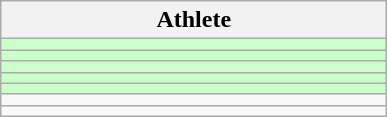<table class=wikitable style="text-align:center">
<tr>
<th width=250>Athlete</th>
</tr>
<tr bgcolor="ccffcc">
<td style="text-align:left"></td>
</tr>
<tr bgcolor="ccffcc">
<td style="text-align:left"></td>
</tr>
<tr bgcolor="ccffcc">
<td style="text-align:left"></td>
</tr>
<tr bgcolor="ccffcc">
<td style="text-align:left"></td>
</tr>
<tr bgcolor="ccffcc">
<td style="text-align:left"></td>
</tr>
<tr>
<td style="text-align:left"></td>
</tr>
<tr>
<td style="text-align:left"></td>
</tr>
</table>
